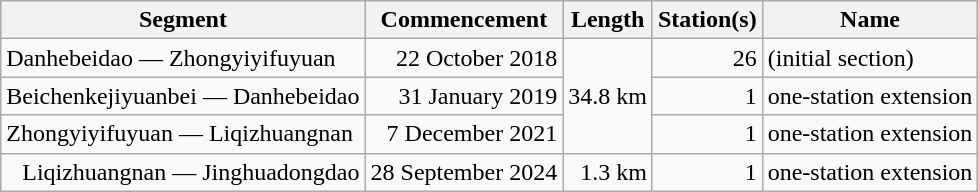<table class="wikitable" style="border-collapse: collapse; text-align: right;">
<tr>
<th>Segment</th>
<th>Commencement</th>
<th>Length</th>
<th>Station(s)</th>
<th>Name</th>
</tr>
<tr>
<td style="text-align: left;">Danhebeidao — Zhongyiyifuyuan</td>
<td>22 October 2018</td>
<td rowspan="3">34.8 km</td>
<td>26</td>
<td style="text-align: left;">(initial section)</td>
</tr>
<tr>
<td style="text-align: left;">Beichenkejiyuanbei — Danhebeidao</td>
<td>31 January 2019</td>
<td>1</td>
<td style="text-align: left;">one-station extension</td>
</tr>
<tr>
<td style="text-align: left;">Zhongyiyifuyuan — Liqizhuangnan</td>
<td>7 December 2021</td>
<td>1</td>
<td style="text-align: left;">one-station extension</td>
</tr>
<tr>
<td>Liqizhuangnan — Jinghuadongdao</td>
<td>28 September 2024</td>
<td>1.3 km</td>
<td>1</td>
<td>one-station extension</td>
</tr>
</table>
